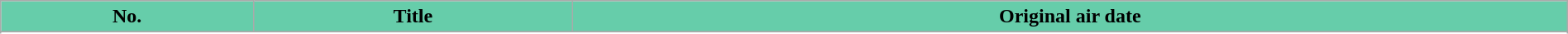<table class="wikitable plainrowheaders" width="100%">
<tr>
<th style="background-color: #66CDAA;">No.</th>
<th style="background-color: #66CDAA;">Title</th>
<th style="background-color: #66CDAA;">Original air date</th>
</tr>
<tr>
</tr>
<tr>
</tr>
<tr>
</tr>
<tr>
</tr>
</table>
